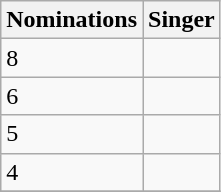<table class="wikitable">
<tr>
<th scope="col">Nominations</th>
<th scope="col">Singer</th>
</tr>
<tr>
<td>8</td>
<td></td>
</tr>
<tr>
<td>6</td>
<td></td>
</tr>
<tr>
<td>5</td>
<td></td>
</tr>
<tr>
<td>4</td>
<td></td>
</tr>
<tr>
</tr>
</table>
